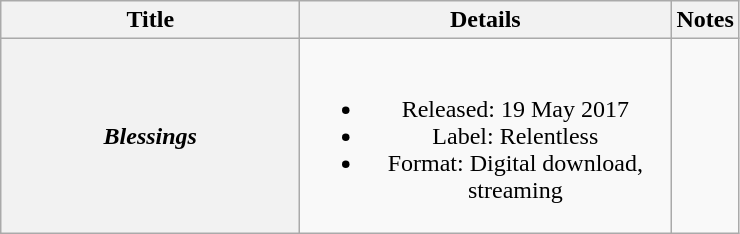<table class="wikitable plainrowheaders" style="text-align:center;">
<tr>
<th scope="col" style="width:12em;">Title</th>
<th scope="col" style="width:15em;">Details</th>
<th scope="col">Notes</th>
</tr>
<tr>
<th scope="row"><em>Blessings</em></th>
<td><br><ul><li>Released: 19 May 2017</li><li>Label: Relentless</li><li>Format: Digital download, streaming</li></ul></td>
<td><br></td>
</tr>
</table>
